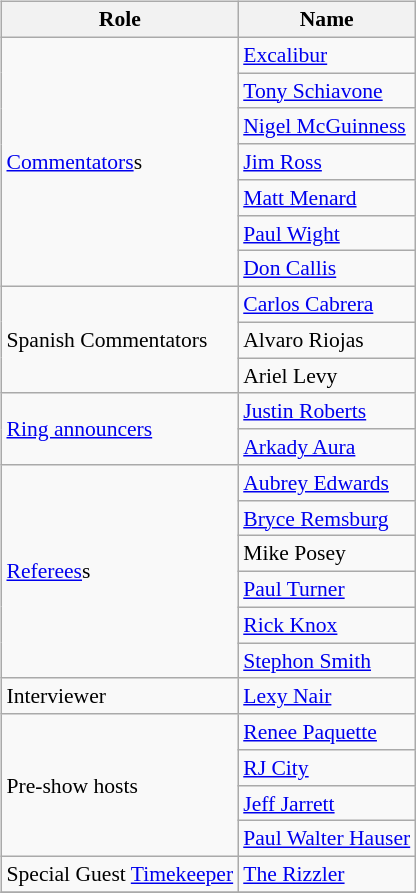<table class=wikitable style="font-size:90%; margin: 0.5em 0 0.5em 1em; float: right; clear: right;">
<tr>
<th>Role</th>
<th>Name</th>
</tr>
<tr>
<td rowspan="7"><a href='#'>Commentators</a>s</td>
<td><a href='#'>Excalibur</a> </td>
</tr>
<tr>
<td><a href='#'>Tony Schiavone</a> </td>
</tr>
<tr>
<td><a href='#'>Nigel McGuinness</a> </td>
</tr>
<tr>
<td><a href='#'>Jim Ross</a> </td>
</tr>
<tr>
<td><a href='#'>Matt Menard</a> </td>
</tr>
<tr>
<td><a href='#'>Paul Wight</a> </td>
</tr>
<tr>
<td><a href='#'>Don Callis</a> </td>
</tr>
<tr>
<td rowspan=3>Spanish Commentators</td>
<td><a href='#'>Carlos Cabrera</a></td>
</tr>
<tr>
<td>Alvaro Riojas</td>
</tr>
<tr>
<td>Ariel Levy</td>
</tr>
<tr>
<td rowspan=2><a href='#'>Ring announcers</a></td>
<td><a href='#'>Justin Roberts</a></td>
</tr>
<tr>
<td><a href='#'>Arkady Aura</a></td>
</tr>
<tr>
<td rowspan=6><a href='#'>Referees</a>s</td>
<td><a href='#'>Aubrey Edwards</a></td>
</tr>
<tr>
<td><a href='#'>Bryce Remsburg</a></td>
</tr>
<tr>
<td>Mike Posey</td>
</tr>
<tr>
<td><a href='#'>Paul Turner</a></td>
</tr>
<tr>
<td><a href='#'>Rick Knox</a></td>
</tr>
<tr>
<td><a href='#'>Stephon Smith</a></td>
</tr>
<tr>
<td>Interviewer</td>
<td><a href='#'>Lexy Nair</a></td>
</tr>
<tr>
<td rowspan=4>Pre-show hosts</td>
<td><a href='#'>Renee Paquette</a></td>
</tr>
<tr>
<td><a href='#'>RJ City</a></td>
</tr>
<tr>
<td><a href='#'>Jeff Jarrett</a></td>
</tr>
<tr>
<td><a href='#'>Paul Walter Hauser</a></td>
</tr>
<tr>
<td rowspan=1>Special Guest <a href='#'>Timekeeper</a></td>
<td><a href='#'>The Rizzler</a> </td>
</tr>
<tr>
</tr>
</table>
